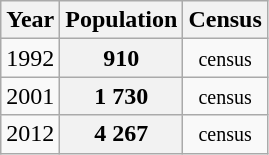<table class="wikitable">
<tr>
<th>Year</th>
<th>Population</th>
<th>Census</th>
</tr>
<tr align="center">
<td>1992</td>
<th>910</th>
<td><small>census</small></td>
</tr>
<tr align="center">
<td>2001</td>
<th>1 730</th>
<td><small>census</small></td>
</tr>
<tr align="center">
<td>2012</td>
<th>4 267</th>
<td><small>census</small></td>
</tr>
</table>
